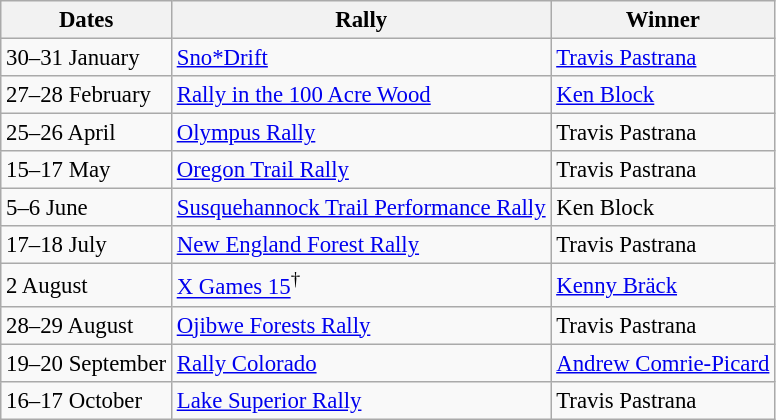<table class="wikitable" style="font-size: 95%;">
<tr>
<th>Dates</th>
<th>Rally</th>
<th>Winner</th>
</tr>
<tr>
<td>30–31 January</td>
<td><a href='#'>Sno*Drift</a></td>
<td><a href='#'>Travis Pastrana</a></td>
</tr>
<tr>
<td>27–28 February</td>
<td><a href='#'>Rally in the 100 Acre Wood</a></td>
<td><a href='#'>Ken Block</a></td>
</tr>
<tr>
<td>25–26 April</td>
<td><a href='#'>Olympus Rally</a></td>
<td>Travis Pastrana</td>
</tr>
<tr>
<td>15–17 May</td>
<td><a href='#'>Oregon Trail Rally</a></td>
<td>Travis Pastrana</td>
</tr>
<tr>
<td>5–6 June</td>
<td><a href='#'>Susquehannock Trail Performance Rally</a></td>
<td>Ken Block</td>
</tr>
<tr>
<td>17–18 July</td>
<td><a href='#'>New England Forest Rally</a></td>
<td>Travis Pastrana</td>
</tr>
<tr>
<td>2 August</td>
<td><a href='#'>X Games 15</a><sup>†</sup></td>
<td><a href='#'>Kenny Bräck</a></td>
</tr>
<tr>
<td>28–29 August</td>
<td><a href='#'>Ojibwe Forests Rally</a></td>
<td>Travis Pastrana</td>
</tr>
<tr>
<td>19–20 September</td>
<td><a href='#'>Rally Colorado</a></td>
<td><a href='#'>Andrew Comrie-Picard</a></td>
</tr>
<tr>
<td>16–17 October</td>
<td><a href='#'>Lake Superior Rally</a></td>
<td>Travis Pastrana</td>
</tr>
</table>
